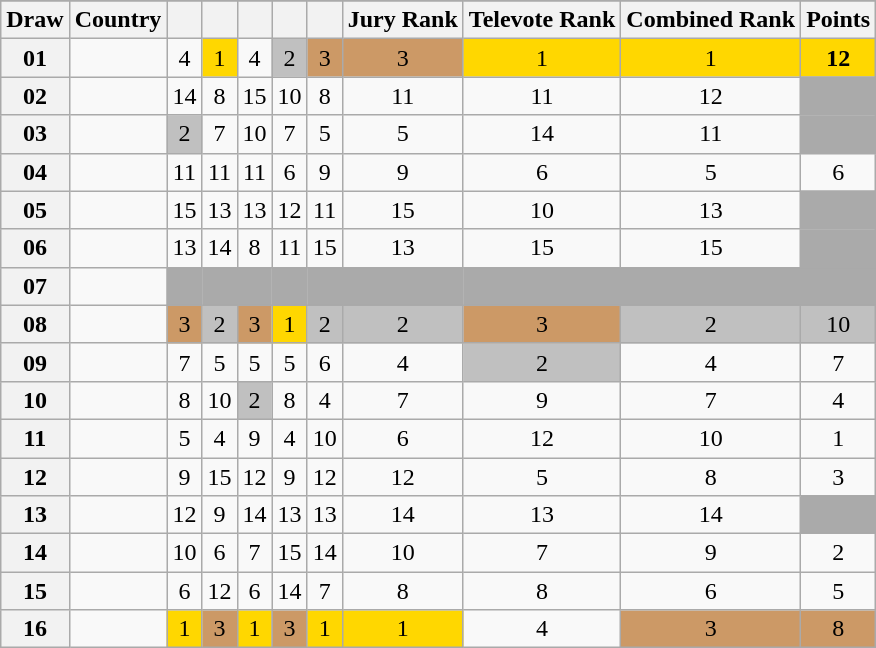<table class="sortable wikitable collapsible plainrowheaders" style="text-align:center;">
<tr>
</tr>
<tr>
<th scope="col">Draw</th>
<th scope="col">Country</th>
<th scope="col"><small></small></th>
<th scope="col"><small></small></th>
<th scope="col"><small></small></th>
<th scope="col"><small></small></th>
<th scope="col"><small></small></th>
<th scope="col">Jury Rank</th>
<th scope="col">Televote Rank</th>
<th scope="col">Combined Rank</th>
<th scope="col">Points</th>
</tr>
<tr>
<th scope="row" style="text-align:center;">01</th>
<td style="text-align:left;"></td>
<td>4</td>
<td style="background:gold;">1</td>
<td>4</td>
<td style="background:silver;">2</td>
<td style="background:#CC9966;">3</td>
<td style="background:#CC9966;">3</td>
<td style="background:gold;">1</td>
<td style="background:gold;">1</td>
<td style="background:gold;"><strong>12</strong></td>
</tr>
<tr>
<th scope="row" style="text-align:center;">02</th>
<td style="text-align:left;"></td>
<td>14</td>
<td>8</td>
<td>15</td>
<td>10</td>
<td>8</td>
<td>11</td>
<td>11</td>
<td>12</td>
<td style="background:#AAAAAA;"></td>
</tr>
<tr>
<th scope="row" style="text-align:center;">03</th>
<td style="text-align:left;"></td>
<td style="background:silver;">2</td>
<td>7</td>
<td>10</td>
<td>7</td>
<td>5</td>
<td>5</td>
<td>14</td>
<td>11</td>
<td style="background:#AAAAAA;"></td>
</tr>
<tr>
<th scope="row" style="text-align:center;">04</th>
<td style="text-align:left;"></td>
<td>11</td>
<td>11</td>
<td>11</td>
<td>6</td>
<td>9</td>
<td>9</td>
<td>6</td>
<td>5</td>
<td>6</td>
</tr>
<tr>
<th scope="row" style="text-align:center;">05</th>
<td style="text-align:left;"></td>
<td>15</td>
<td>13</td>
<td>13</td>
<td>12</td>
<td>11</td>
<td>15</td>
<td>10</td>
<td>13</td>
<td style="background:#AAAAAA;"></td>
</tr>
<tr>
<th scope="row" style="text-align:center;">06</th>
<td style="text-align:left;"></td>
<td>13</td>
<td>14</td>
<td>8</td>
<td>11</td>
<td>15</td>
<td>13</td>
<td>15</td>
<td>15</td>
<td style="background:#AAAAAA;"></td>
</tr>
<tr class="sortbottom">
<th scope="row" style="text-align:center;">07</th>
<td style="text-align:left;"></td>
<td style="background:#AAAAAA;"></td>
<td style="background:#AAAAAA;"></td>
<td style="background:#AAAAAA;"></td>
<td style="background:#AAAAAA;"></td>
<td style="background:#AAAAAA;"></td>
<td style="background:#AAAAAA;"></td>
<td style="background:#AAAAAA;"></td>
<td style="background:#AAAAAA;"></td>
<td style="background:#AAAAAA;"></td>
</tr>
<tr>
<th scope="row" style="text-align:center;">08</th>
<td style="text-align:left;"></td>
<td style="background:#CC9966;">3</td>
<td style="background:silver;">2</td>
<td style="background:#CC9966;">3</td>
<td style="background:gold;">1</td>
<td style="background:silver;">2</td>
<td style="background:silver;">2</td>
<td style="background:#CC9966;">3</td>
<td style="background:silver;">2</td>
<td style="background:silver;">10</td>
</tr>
<tr>
<th scope="row" style="text-align:center;">09</th>
<td style="text-align:left;"></td>
<td>7</td>
<td>5</td>
<td>5</td>
<td>5</td>
<td>6</td>
<td>4</td>
<td style="background:silver;">2</td>
<td>4</td>
<td>7</td>
</tr>
<tr>
<th scope="row" style="text-align:center;">10</th>
<td style="text-align:left;"></td>
<td>8</td>
<td>10</td>
<td style="background:silver;">2</td>
<td>8</td>
<td>4</td>
<td>7</td>
<td>9</td>
<td>7</td>
<td>4</td>
</tr>
<tr>
<th scope="row" style="text-align:center;">11</th>
<td style="text-align:left;"></td>
<td>5</td>
<td>4</td>
<td>9</td>
<td>4</td>
<td>10</td>
<td>6</td>
<td>12</td>
<td>10</td>
<td>1</td>
</tr>
<tr>
<th scope="row" style="text-align:center;">12</th>
<td style="text-align:left;"></td>
<td>9</td>
<td>15</td>
<td>12</td>
<td>9</td>
<td>12</td>
<td>12</td>
<td>5</td>
<td>8</td>
<td>3</td>
</tr>
<tr>
<th scope="row" style="text-align:center;">13</th>
<td style="text-align:left;"></td>
<td>12</td>
<td>9</td>
<td>14</td>
<td>13</td>
<td>13</td>
<td>14</td>
<td>13</td>
<td>14</td>
<td style="background:#AAAAAA;"></td>
</tr>
<tr>
<th scope="row" style="text-align:center;">14</th>
<td style="text-align:left;"></td>
<td>10</td>
<td>6</td>
<td>7</td>
<td>15</td>
<td>14</td>
<td>10</td>
<td>7</td>
<td>9</td>
<td>2</td>
</tr>
<tr>
<th scope="row" style="text-align:center;">15</th>
<td style="text-align:left;"></td>
<td>6</td>
<td>12</td>
<td>6</td>
<td>14</td>
<td>7</td>
<td>8</td>
<td>8</td>
<td>6</td>
<td>5</td>
</tr>
<tr>
<th scope="row" style="text-align:center;">16</th>
<td style="text-align:left;"></td>
<td style="background:gold;">1</td>
<td style="background:#CC9966;">3</td>
<td style="background:gold;">1</td>
<td style="background:#CC9966;">3</td>
<td style="background:gold;">1</td>
<td style="background:gold;">1</td>
<td>4</td>
<td style="background:#CC9966;">3</td>
<td style="background:#CC9966;">8</td>
</tr>
</table>
